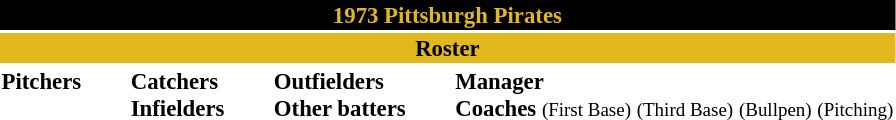<table class="toccolours" style="font-size: 95%;">
<tr>
<th colspan="10" style="background-color: black; color: #e1b81e; text-align: center;">1973 Pittsburgh Pirates</th>
</tr>
<tr>
<td colspan="10" style="background-color: #e1b81e; color: black; text-align: center;"><strong>Roster</strong></td>
</tr>
<tr>
<td valign="top"><strong>Pitchers</strong><br>














</td>
<td width="25px"></td>
<td valign="top"><strong>Catchers</strong><br>



<strong>Infielders</strong>








</td>
<td width="25px"></td>
<td valign="top"><strong>Outfielders</strong><br>





<strong>Other batters</strong>
</td>
<td width="25px"></td>
<td valign="top"><strong>Manager</strong><br>

<strong>Coaches</strong>
<small>(First Base)</small>
<small>(Third Base)</small>
<small>(Bullpen)</small>
<small>(Pitching)</small></td>
</tr>
</table>
